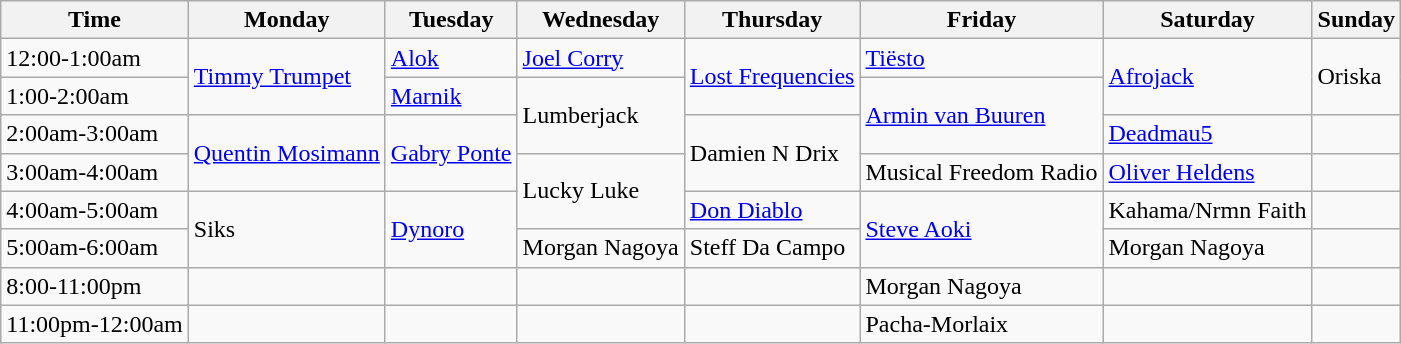<table class="wikitable">
<tr>
<th>Time</th>
<th>Monday</th>
<th>Tuesday</th>
<th>Wednesday</th>
<th>Thursday</th>
<th>Friday</th>
<th>Saturday</th>
<th>Sunday</th>
</tr>
<tr>
<td>12:00-1:00am</td>
<td rowspan="2"><a href='#'>Timmy Trumpet</a></td>
<td><a href='#'>Alok</a></td>
<td><a href='#'>Joel Corry</a></td>
<td rowspan="2"><a href='#'>Lost Frequencies</a></td>
<td><a href='#'>Tiësto</a></td>
<td rowspan="2"><a href='#'>Afrojack</a></td>
<td rowspan="2">Oriska</td>
</tr>
<tr>
<td>1:00-2:00am</td>
<td><a href='#'>Marnik</a></td>
<td rowspan="2">Lumberjack</td>
<td rowspan="2"><a href='#'>Armin van Buuren</a></td>
</tr>
<tr>
<td>2:00am-3:00am</td>
<td rowspan="2"><a href='#'>Quentin Mosimann</a></td>
<td rowspan="2"><a href='#'>Gabry Ponte</a></td>
<td rowspan="2">Damien N Drix</td>
<td><a href='#'>Deadmau5</a></td>
<td></td>
</tr>
<tr>
<td>3:00am-4:00am</td>
<td rowspan="2">Lucky Luke</td>
<td>Musical Freedom Radio</td>
<td><a href='#'>Oliver Heldens</a></td>
<td></td>
</tr>
<tr>
<td>4:00am-5:00am</td>
<td rowspan="2">Siks</td>
<td rowspan="2"><a href='#'>Dynoro</a></td>
<td><a href='#'>Don Diablo</a></td>
<td rowspan="2"><a href='#'>Steve Aoki</a></td>
<td>Kahama/Nrmn Faith</td>
<td></td>
</tr>
<tr>
<td>5:00am-6:00am</td>
<td>Morgan Nagoya</td>
<td>Steff Da Campo</td>
<td>Morgan Nagoya</td>
<td></td>
</tr>
<tr>
<td>8:00-11:00pm</td>
<td></td>
<td></td>
<td></td>
<td></td>
<td>Morgan Nagoya</td>
<td></td>
<td></td>
</tr>
<tr>
<td>11:00pm-12:00am</td>
<td></td>
<td></td>
<td></td>
<td></td>
<td>Pacha-Morlaix</td>
<td></td>
<td></td>
</tr>
</table>
